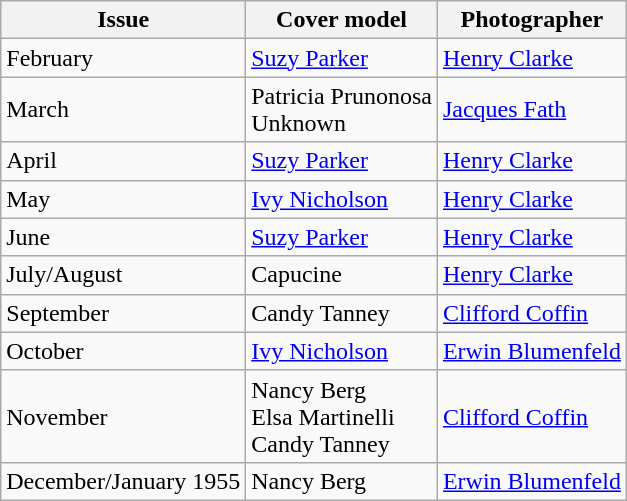<table class="sortable wikitable">
<tr>
<th>Issue</th>
<th>Cover model</th>
<th>Photographer</th>
</tr>
<tr>
<td>February</td>
<td><a href='#'>Suzy Parker</a></td>
<td><a href='#'>Henry Clarke</a></td>
</tr>
<tr>
<td>March</td>
<td>Patricia Prunonosa <br> Unknown</td>
<td><a href='#'>Jacques Fath</a></td>
</tr>
<tr>
<td>April</td>
<td><a href='#'>Suzy Parker</a></td>
<td><a href='#'>Henry Clarke</a></td>
</tr>
<tr>
<td>May</td>
<td><a href='#'>Ivy Nicholson</a></td>
<td><a href='#'>Henry Clarke</a></td>
</tr>
<tr>
<td>June</td>
<td><a href='#'>Suzy Parker</a></td>
<td><a href='#'>Henry Clarke</a></td>
</tr>
<tr>
<td>July/August</td>
<td>Capucine</td>
<td><a href='#'>Henry Clarke</a></td>
</tr>
<tr>
<td>September</td>
<td>Candy Tanney</td>
<td><a href='#'>Clifford Coffin</a></td>
</tr>
<tr>
<td>October</td>
<td><a href='#'>Ivy Nicholson</a></td>
<td><a href='#'>Erwin Blumenfeld</a></td>
</tr>
<tr>
<td>November</td>
<td>Nancy Berg <br> Elsa Martinelli <br> Candy Tanney</td>
<td><a href='#'>Clifford Coffin</a></td>
</tr>
<tr>
<td>December/January 1955</td>
<td>Nancy Berg</td>
<td><a href='#'>Erwin Blumenfeld</a></td>
</tr>
</table>
